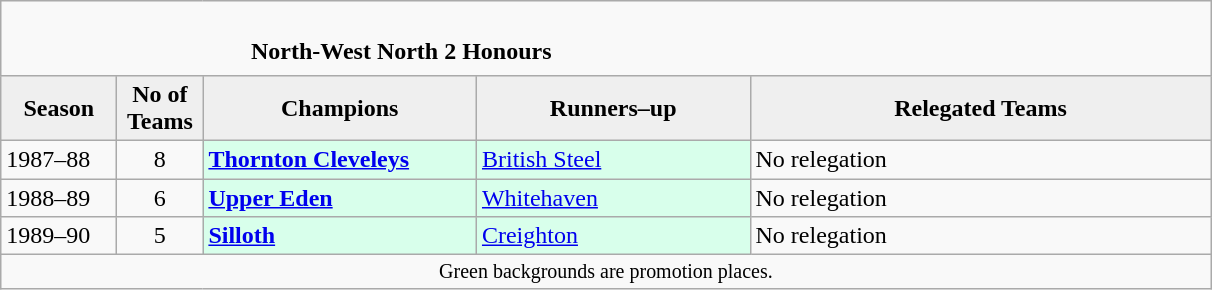<table class="wikitable" style="text-align: left;">
<tr>
<td colspan="11" cellpadding="0" cellspacing="0"><br><table border="0" style="width:100%;" cellpadding="0" cellspacing="0">
<tr>
<td style="width:20%; border:0;"></td>
<td style="border:0;"><strong>North-West North 2 Honours</strong></td>
<td style="width:20%; border:0;"></td>
</tr>
</table>
</td>
</tr>
<tr>
<th style="background:#efefef; width:70px;">Season</th>
<th style="background:#efefef; width:50px;">No of Teams</th>
<th style="background:#efefef; width:175px;">Champions</th>
<th style="background:#efefef; width:175px;">Runners–up</th>
<th style="background:#efefef; width:300px;">Relegated Teams</th>
</tr>
<tr align=left>
<td>1987–88</td>
<td style="text-align: center;">8</td>
<td style="background:#d8ffeb;"><strong><a href='#'>Thornton Cleveleys</a></strong></td>
<td style="background:#d8ffeb;"><a href='#'>British Steel</a></td>
<td>No relegation</td>
</tr>
<tr>
<td>1988–89</td>
<td style="text-align: center;">6</td>
<td style="background:#d8ffeb;"><strong><a href='#'>Upper Eden</a></strong></td>
<td style="background:#d8ffeb;"><a href='#'>Whitehaven</a></td>
<td>No relegation</td>
</tr>
<tr>
<td>1989–90</td>
<td style="text-align: center;">5</td>
<td style="background:#d8ffeb;"><strong><a href='#'>Silloth</a></strong></td>
<td style="background:#d8ffeb;"><a href='#'>Creighton</a></td>
<td>No relegation</td>
</tr>
<tr>
<td colspan="15"  style="border:0; font-size:smaller; text-align:center;">Green backgrounds are promotion places.</td>
</tr>
</table>
